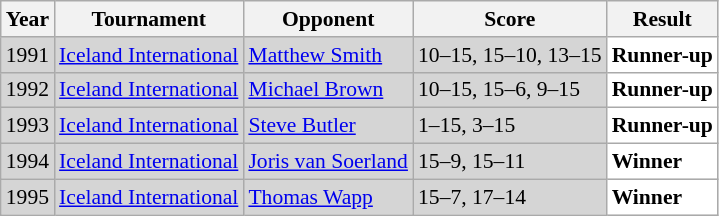<table class="sortable wikitable" style="font-size: 90%;">
<tr>
<th>Year</th>
<th>Tournament</th>
<th>Opponent</th>
<th>Score</th>
<th>Result</th>
</tr>
<tr style="background:#D5D5D5">
<td align="center">1991</td>
<td align="left"><a href='#'>Iceland International</a></td>
<td align="left"> <a href='#'>Matthew Smith</a></td>
<td align="left">10–15, 15–10, 13–15</td>
<td style="text-align:left; background:white"><strong> Runner-up</strong></td>
</tr>
<tr style="background:#D5D5D5">
<td align="center">1992</td>
<td align="left"><a href='#'>Iceland International</a></td>
<td align="left"> <a href='#'>Michael Brown</a></td>
<td align="left">10–15, 15–6, 9–15</td>
<td style="text-align:left; background:white"><strong> Runner-up</strong></td>
</tr>
<tr style="background:#D5D5D5">
<td align="center">1993</td>
<td align="left"><a href='#'>Iceland International</a></td>
<td align="left"> <a href='#'>Steve Butler</a></td>
<td align="left">1–15, 3–15</td>
<td style="text-align:left; background:white"><strong> Runner-up</strong></td>
</tr>
<tr style="background:#D5D5D5">
<td align="center">1994</td>
<td align="left"><a href='#'>Iceland International</a></td>
<td align="left"> <a href='#'>Joris van Soerland</a></td>
<td align="left">15–9, 15–11</td>
<td style="text-align:left; background:white"> <strong>Winner</strong></td>
</tr>
<tr style="background:#D5D5D5">
<td align="center">1995</td>
<td align="left"><a href='#'>Iceland International</a></td>
<td align="left"> <a href='#'>Thomas Wapp</a></td>
<td align="left">15–7, 17–14</td>
<td style="text-align:left; background:white"> <strong>Winner</strong></td>
</tr>
</table>
